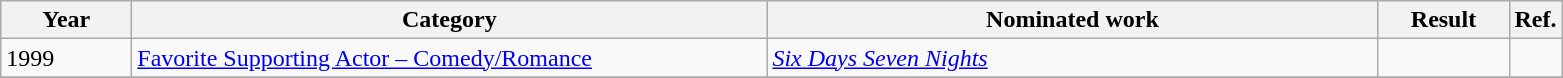<table class=wikitable>
<tr>
<th scope="col" style="width:5em;">Year</th>
<th scope="col" style="width:26em;">Category</th>
<th scope="col" style="width:25em;">Nominated work</th>
<th scope="col" style="width:5em;">Result</th>
<th>Ref.</th>
</tr>
<tr>
<td>1999</td>
<td><a href='#'>Favorite Supporting Actor – Comedy/Romance</a></td>
<td><em><a href='#'>Six Days Seven Nights</a></em></td>
<td></td>
<td></td>
</tr>
<tr>
</tr>
</table>
